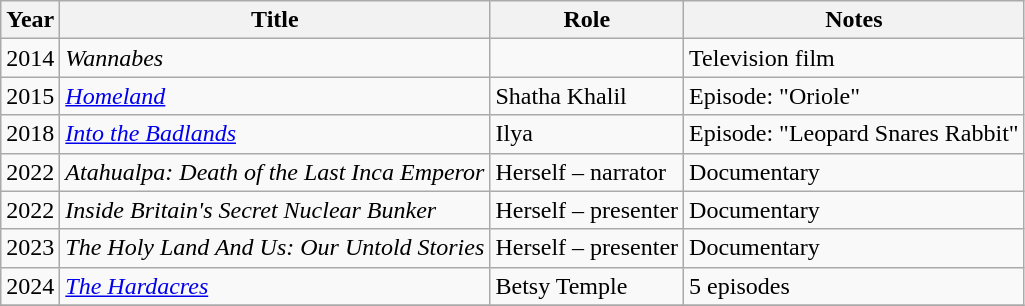<table class="wikitable sortable">
<tr>
<th>Year</th>
<th>Title</th>
<th>Role</th>
<th class="unsortable">Notes</th>
</tr>
<tr>
<td>2014</td>
<td><em>Wannabes</em></td>
<td></td>
<td>Television film</td>
</tr>
<tr>
<td>2015</td>
<td><em><a href='#'>Homeland</a></em></td>
<td>Shatha Khalil</td>
<td>Episode: "Oriole"</td>
</tr>
<tr>
<td>2018</td>
<td><em><a href='#'>Into the Badlands</a></em></td>
<td>Ilya</td>
<td>Episode: "Leopard Snares Rabbit"</td>
</tr>
<tr>
<td>2022</td>
<td><em>Atahualpa: Death of the Last Inca Emperor</em></td>
<td>Herself – narrator</td>
<td>Documentary</td>
</tr>
<tr>
<td>2022</td>
<td><em>Inside Britain's Secret Nuclear Bunker</em></td>
<td>Herself – presenter</td>
<td>Documentary</td>
</tr>
<tr>
<td>2023</td>
<td><em>The Holy Land And Us: Our Untold Stories</em></td>
<td>Herself – presenter</td>
<td>Documentary</td>
</tr>
<tr>
<td>2024</td>
<td><em><a href='#'>The Hardacres</a></em></td>
<td>Betsy Temple</td>
<td>5 episodes</td>
</tr>
<tr>
</tr>
</table>
